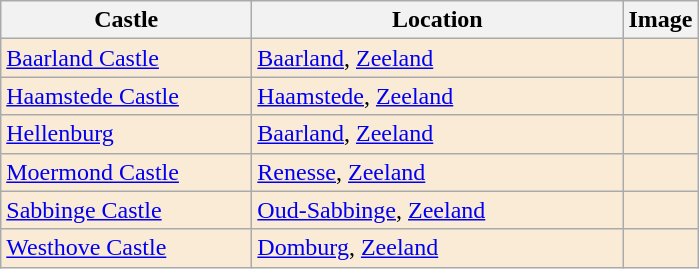<table class="wikitable">
<tr>
<th style="width:10em;">Castle</th>
<th style="width:15em;">Location</th>
<th>Image</th>
</tr>
<tr bgcolor="#FAEBD7">
<td><a href='#'>Baarland Castle</a></td>
<td><a href='#'>Baarland</a>, <a href='#'>Zeeland</a><br></td>
<td></td>
</tr>
<tr bgcolor="#FAEBD7">
<td><a href='#'>Haamstede Castle</a></td>
<td><a href='#'>Haamstede</a>, <a href='#'>Zeeland</a><br></td>
<td></td>
</tr>
<tr bgcolor="#FAEBD7">
<td><a href='#'>Hellenburg</a></td>
<td><a href='#'>Baarland</a>, <a href='#'>Zeeland</a><br></td>
<td></td>
</tr>
<tr bgcolor="#FAEBD7">
<td><a href='#'>Moermond Castle</a></td>
<td><a href='#'>Renesse</a>, <a href='#'>Zeeland</a><br></td>
<td></td>
</tr>
<tr bgcolor="#FAEBD7">
<td><a href='#'>Sabbinge Castle</a></td>
<td><a href='#'>Oud-Sabbinge</a>, <a href='#'>Zeeland</a><br></td>
<td></td>
</tr>
<tr bgcolor="#FAEBD7">
<td><a href='#'>Westhove Castle</a></td>
<td><a href='#'>Domburg</a>, <a href='#'>Zeeland</a><br></td>
<td></td>
</tr>
</table>
